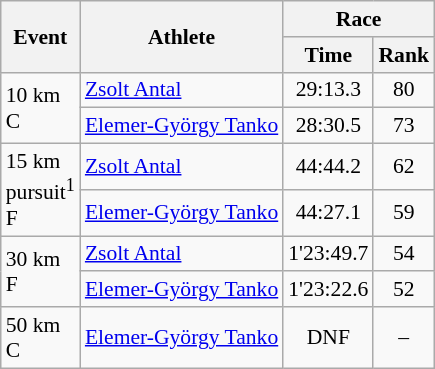<table class="wikitable" border="1" style="font-size:90%">
<tr>
<th rowspan=2>Event</th>
<th rowspan=2>Athlete</th>
<th colspan=2>Race</th>
</tr>
<tr>
<th>Time</th>
<th>Rank</th>
</tr>
<tr>
<td rowspan=2>10 km <br> C</td>
<td><a href='#'>Zsolt Antal</a></td>
<td align=center>29:13.3</td>
<td align=center>80</td>
</tr>
<tr>
<td><a href='#'>Elemer-György Tanko</a></td>
<td align=center>28:30.5</td>
<td align=center>73</td>
</tr>
<tr>
<td rowspan=2>15 km <br> pursuit<sup>1</sup> <br> F</td>
<td><a href='#'>Zsolt Antal</a></td>
<td align=center>44:44.2</td>
<td align=center>62</td>
</tr>
<tr>
<td><a href='#'>Elemer-György Tanko</a></td>
<td align=center>44:27.1</td>
<td align=center>59</td>
</tr>
<tr>
<td rowspan=2>30 km <br> F</td>
<td><a href='#'>Zsolt Antal</a></td>
<td align=center>1'23:49.7</td>
<td align=center>54</td>
</tr>
<tr>
<td><a href='#'>Elemer-György Tanko</a></td>
<td align=center>1'23:22.6</td>
<td align=center>52</td>
</tr>
<tr>
<td>50 km <br> C</td>
<td><a href='#'>Elemer-György Tanko</a></td>
<td align=center>DNF</td>
<td align=center>–</td>
</tr>
</table>
